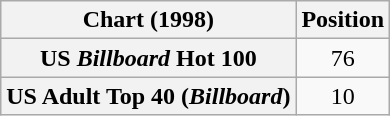<table class="wikitable plainrowheaders" style="text-align:center">
<tr>
<th>Chart (1998)</th>
<th>Position</th>
</tr>
<tr>
<th scope="row">US <em>Billboard</em> Hot 100</th>
<td>76</td>
</tr>
<tr>
<th scope="row">US Adult Top 40 (<em>Billboard</em>)</th>
<td>10</td>
</tr>
</table>
